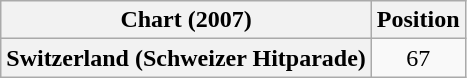<table class="wikitable plainrowheaders" style="text-align:center;">
<tr>
<th scope="col">Chart (2007)</th>
<th scope="col">Position</th>
</tr>
<tr>
<th scope="row">Switzerland (Schweizer Hitparade)</th>
<td>67</td>
</tr>
</table>
